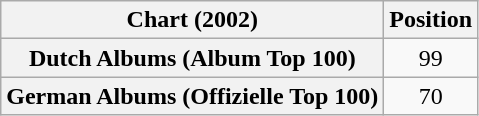<table class="wikitable sortable plainrowheaders" style="text-align:center">
<tr>
<th scope="col">Chart (2002)</th>
<th scope="col">Position</th>
</tr>
<tr>
<th scope="row">Dutch Albums (Album Top 100)</th>
<td>99</td>
</tr>
<tr>
<th scope="row">German Albums (Offizielle Top 100)</th>
<td>70</td>
</tr>
</table>
